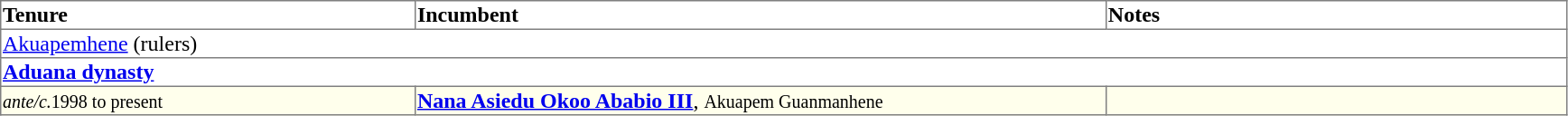<table border=1 style="border-collapse: collapse">
<tr align=left>
<th width="18%">Tenure</th>
<th width="30%">Incumbent</th>
<th width="20%">Notes</th>
</tr>
<tr valign=top>
<td colspan="3"><a href='#'>Akuapemhene</a> (rulers)</td>
</tr>
<tr valign=top>
<td colspan="3"><strong><a href='#'>Aduana dynasty</a></strong></td>
</tr>
<tr valign=top bgcolor="#ffffec">
<td><small><em>ante/c.</em>1998 to present</small></td>
<td><strong><a href='#'>Nana Asiedu Okoo Ababio III</a></strong>, <small>Akuapem Guanmanhene</small></td>
<td></td>
</tr>
</table>
